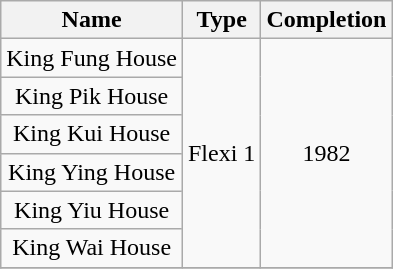<table class="wikitable" style="text-align: center">
<tr>
<th>Name</th>
<th>Type</th>
<th>Completion</th>
</tr>
<tr>
<td>King Fung House</td>
<td rowspan="6">Flexi 1</td>
<td rowspan="6">1982</td>
</tr>
<tr>
<td>King Pik House</td>
</tr>
<tr>
<td>King Kui House</td>
</tr>
<tr>
<td>King Ying House</td>
</tr>
<tr>
<td>King Yiu House</td>
</tr>
<tr>
<td>King Wai House</td>
</tr>
<tr>
</tr>
</table>
